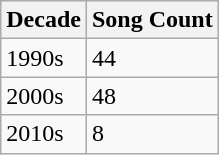<table class="wikitable">
<tr>
<th>Decade</th>
<th>Song Count</th>
</tr>
<tr>
<td>1990s</td>
<td>44</td>
</tr>
<tr>
<td>2000s</td>
<td>48</td>
</tr>
<tr>
<td>2010s</td>
<td>8</td>
</tr>
</table>
